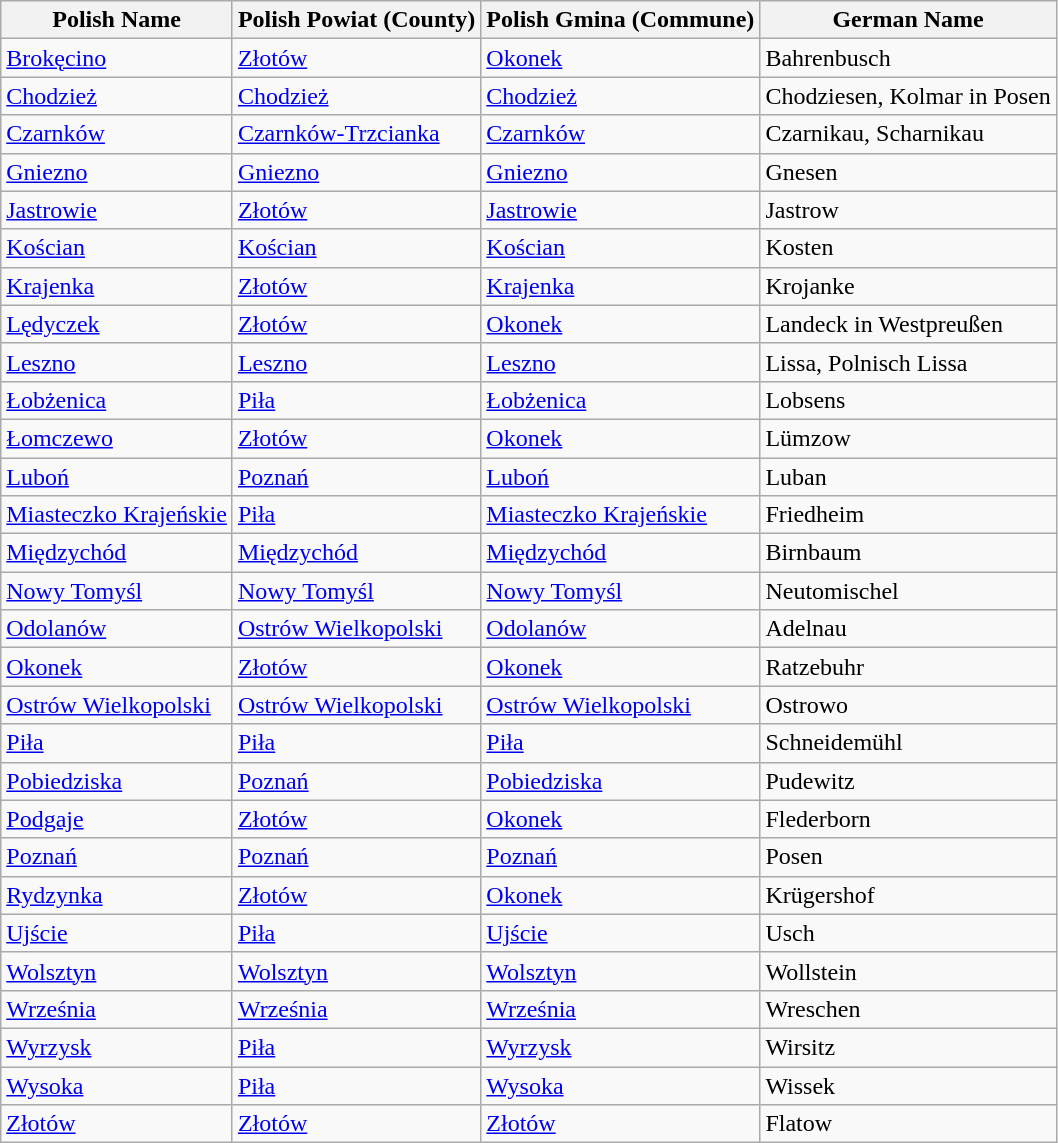<table class="wikitable sortable">
<tr>
<th>Polish Name</th>
<th>Polish Powiat (County)</th>
<th>Polish Gmina (Commune)</th>
<th>German Name</th>
</tr>
<tr>
<td><a href='#'>Brokęcino</a></td>
<td><a href='#'>Złotów</a></td>
<td><a href='#'>Okonek</a></td>
<td>Bahrenbusch</td>
</tr>
<tr>
<td><a href='#'>Chodzież</a></td>
<td><a href='#'>Chodzież</a></td>
<td><a href='#'>Chodzież</a></td>
<td>Chodziesen, Kolmar in Posen</td>
</tr>
<tr>
<td><a href='#'>Czarnków</a></td>
<td><a href='#'>Czarnków-Trzcianka</a></td>
<td><a href='#'>Czarnków</a></td>
<td>Czarnikau, Scharnikau</td>
</tr>
<tr>
<td><a href='#'>Gniezno</a></td>
<td><a href='#'>Gniezno</a></td>
<td><a href='#'>Gniezno</a></td>
<td>Gnesen</td>
</tr>
<tr>
<td><a href='#'>Jastrowie</a></td>
<td><a href='#'>Złotów</a></td>
<td><a href='#'>Jastrowie</a></td>
<td>Jastrow</td>
</tr>
<tr>
<td><a href='#'>Kościan</a></td>
<td><a href='#'>Kościan</a></td>
<td><a href='#'>Kościan</a></td>
<td>Kosten</td>
</tr>
<tr>
<td><a href='#'>Krajenka</a></td>
<td><a href='#'>Złotów</a></td>
<td><a href='#'>Krajenka</a></td>
<td>Krojanke</td>
</tr>
<tr>
<td><a href='#'>Lędyczek</a></td>
<td><a href='#'>Złotów</a></td>
<td><a href='#'>Okonek</a></td>
<td>Landeck in Westpreußen</td>
</tr>
<tr>
<td><a href='#'>Leszno</a></td>
<td><a href='#'>Leszno</a></td>
<td><a href='#'>Leszno</a></td>
<td>Lissa, Polnisch Lissa</td>
</tr>
<tr>
<td><a href='#'>Łobżenica</a></td>
<td><a href='#'>Piła</a></td>
<td><a href='#'>Łobżenica</a></td>
<td>Lobsens</td>
</tr>
<tr>
<td><a href='#'>Łomczewo</a></td>
<td><a href='#'>Złotów</a></td>
<td><a href='#'>Okonek</a></td>
<td>Lümzow</td>
</tr>
<tr>
<td><a href='#'>Luboń</a></td>
<td><a href='#'>Poznań</a></td>
<td><a href='#'>Luboń</a></td>
<td>Luban</td>
</tr>
<tr>
<td><a href='#'>Miasteczko Krajeńskie</a></td>
<td><a href='#'>Piła</a></td>
<td><a href='#'>Miasteczko Krajeńskie</a></td>
<td>Friedheim</td>
</tr>
<tr>
<td><a href='#'>Międzychód</a></td>
<td><a href='#'>Międzychód</a></td>
<td><a href='#'>Międzychód</a></td>
<td>Birnbaum</td>
</tr>
<tr>
<td><a href='#'>Nowy Tomyśl</a></td>
<td><a href='#'>Nowy Tomyśl</a></td>
<td><a href='#'>Nowy Tomyśl</a></td>
<td>Neutomischel</td>
</tr>
<tr>
<td><a href='#'>Odolanów</a></td>
<td><a href='#'>Ostrów Wielkopolski</a></td>
<td><a href='#'>Odolanów</a></td>
<td>Adelnau</td>
</tr>
<tr>
<td><a href='#'>Okonek</a></td>
<td><a href='#'>Złotów</a></td>
<td><a href='#'>Okonek</a></td>
<td>Ratzebuhr</td>
</tr>
<tr>
<td><a href='#'>Ostrów Wielkopolski</a></td>
<td><a href='#'>Ostrów Wielkopolski</a></td>
<td><a href='#'>Ostrów Wielkopolski</a></td>
<td>Ostrowo</td>
</tr>
<tr>
<td><a href='#'>Piła</a></td>
<td><a href='#'>Piła</a></td>
<td><a href='#'>Piła</a></td>
<td>Schneidemühl</td>
</tr>
<tr>
<td><a href='#'>Pobiedziska</a></td>
<td><a href='#'>Poznań</a></td>
<td><a href='#'>Pobiedziska</a></td>
<td>Pudewitz</td>
</tr>
<tr>
<td><a href='#'>Podgaje</a></td>
<td><a href='#'>Złotów</a></td>
<td><a href='#'>Okonek</a></td>
<td>Flederborn</td>
</tr>
<tr>
<td><a href='#'>Poznań</a></td>
<td><a href='#'>Poznań</a></td>
<td><a href='#'>Poznań</a></td>
<td>Posen</td>
</tr>
<tr>
<td><a href='#'>Rydzynka</a></td>
<td><a href='#'>Złotów</a></td>
<td><a href='#'>Okonek</a></td>
<td>Krügershof</td>
</tr>
<tr>
<td><a href='#'>Ujście</a></td>
<td><a href='#'>Piła</a></td>
<td><a href='#'>Ujście</a></td>
<td>Usch</td>
</tr>
<tr>
<td><a href='#'>Wolsztyn</a></td>
<td><a href='#'>Wolsztyn</a></td>
<td><a href='#'>Wolsztyn</a></td>
<td>Wollstein</td>
</tr>
<tr>
<td><a href='#'>Września</a></td>
<td><a href='#'>Września</a></td>
<td><a href='#'>Września</a></td>
<td>Wreschen</td>
</tr>
<tr>
<td><a href='#'>Wyrzysk</a></td>
<td><a href='#'>Piła</a></td>
<td><a href='#'>Wyrzysk</a></td>
<td>Wirsitz</td>
</tr>
<tr>
<td><a href='#'>Wysoka</a></td>
<td><a href='#'>Piła</a></td>
<td><a href='#'>Wysoka</a></td>
<td>Wissek</td>
</tr>
<tr>
<td><a href='#'>Złotów</a></td>
<td><a href='#'>Złotów</a></td>
<td><a href='#'>Złotów</a></td>
<td>Flatow</td>
</tr>
</table>
